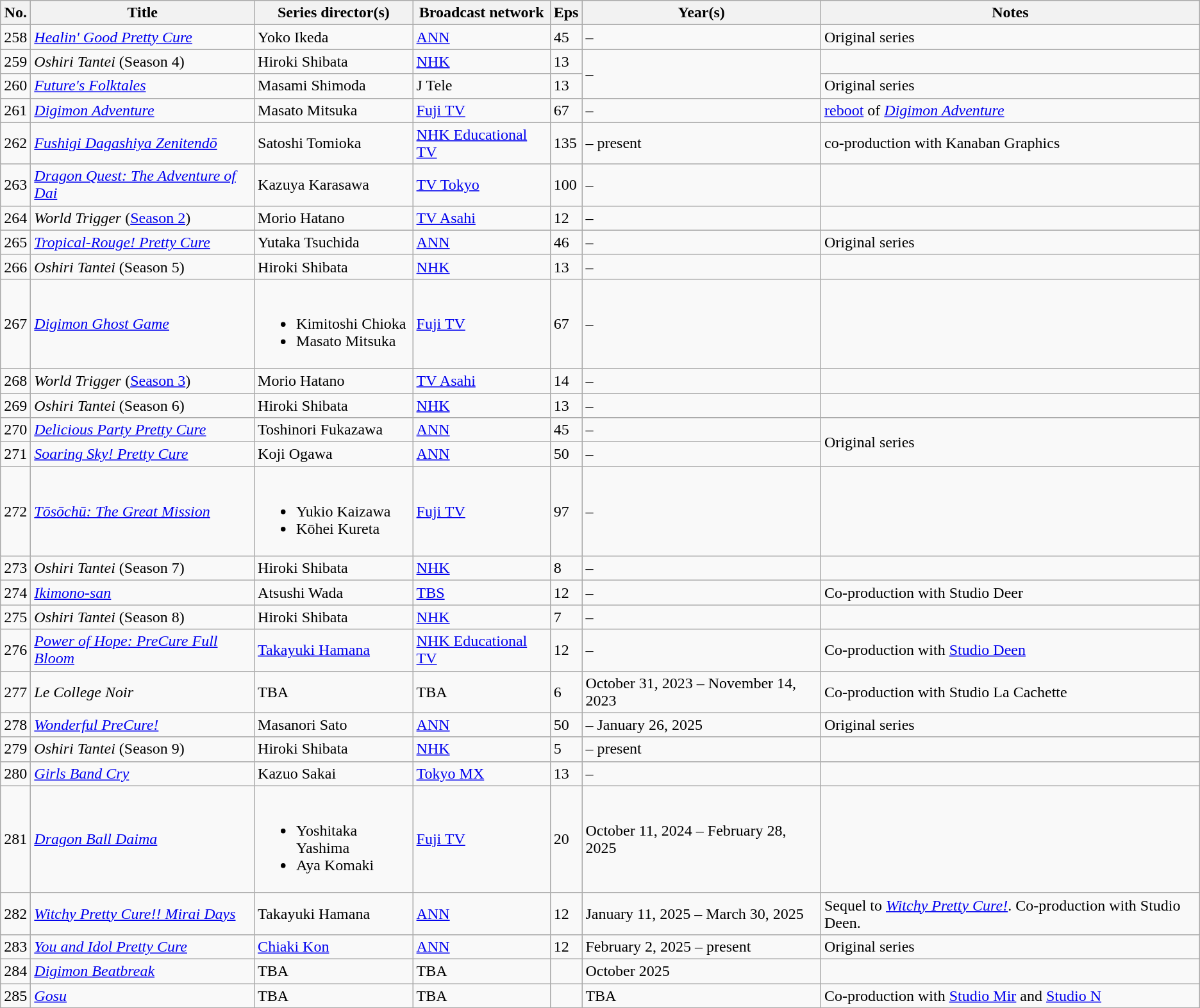<table class="wikitable sortable">
<tr>
<th>No.</th>
<th>Title</th>
<th>Series director(s)</th>
<th>Broadcast network</th>
<th>Eps</th>
<th>Year(s)</th>
<th>Notes</th>
</tr>
<tr>
<td>258</td>
<td><em><a href='#'>Healin' Good Pretty Cure</a></em></td>
<td>Yoko Ikeda</td>
<td><a href='#'>ANN</a></td>
<td>45</td>
<td> – </td>
<td>Original series</td>
</tr>
<tr>
<td>259</td>
<td><em>Oshiri Tantei</em> (Season 4)</td>
<td>Hiroki Shibata</td>
<td><a href='#'>NHK</a></td>
<td>13</td>
<td rowspan="2"> – </td>
<td></td>
</tr>
<tr>
<td>260</td>
<td><em><a href='#'>Future's Folktales</a></em></td>
<td>Masami Shimoda</td>
<td>J Tele</td>
<td>13</td>
<td>Original series</td>
</tr>
<tr>
<td>261</td>
<td><em><a href='#'>Digimon Adventure</a></em></td>
<td>Masato Mitsuka</td>
<td><a href='#'>Fuji TV</a></td>
<td>67</td>
<td> – </td>
<td><a href='#'>reboot</a> of <em><a href='#'>Digimon Adventure</a></em></td>
</tr>
<tr>
<td>262</td>
<td><em><a href='#'>Fushigi Dagashiya Zenitendō</a></em></td>
<td>Satoshi Tomioka</td>
<td><a href='#'>NHK Educational TV</a></td>
<td>135</td>
<td> – present</td>
<td>co-production with Kanaban Graphics</td>
</tr>
<tr>
<td>263</td>
<td><em><a href='#'>Dragon Quest: The Adventure of Dai</a></em></td>
<td>Kazuya Karasawa</td>
<td><a href='#'>TV Tokyo</a></td>
<td>100</td>
<td> – </td>
<td></td>
</tr>
<tr>
<td>264</td>
<td><em>World Trigger</em> (<a href='#'>Season 2</a>)</td>
<td>Morio Hatano</td>
<td><a href='#'>TV Asahi</a></td>
<td>12</td>
<td> – </td>
<td></td>
</tr>
<tr>
<td>265</td>
<td><em><a href='#'>Tropical-Rouge! Pretty Cure</a></em></td>
<td>Yutaka Tsuchida</td>
<td><a href='#'>ANN</a></td>
<td>46</td>
<td> – </td>
<td>Original series</td>
</tr>
<tr>
<td>266</td>
<td><em>Oshiri Tantei</em> (Season 5)</td>
<td>Hiroki Shibata</td>
<td><a href='#'>NHK</a></td>
<td>13</td>
<td> – </td>
<td></td>
</tr>
<tr>
<td>267</td>
<td><em><a href='#'>Digimon Ghost Game</a></em></td>
<td><br><ul><li>Kimitoshi Chioka</li><li>Masato Mitsuka</li></ul></td>
<td><a href='#'>Fuji TV</a></td>
<td>67</td>
<td> – </td>
<td></td>
</tr>
<tr>
<td>268</td>
<td><em>World Trigger</em> (<a href='#'>Season 3</a>)</td>
<td>Morio Hatano</td>
<td><a href='#'>TV Asahi</a></td>
<td>14</td>
<td> – </td>
<td></td>
</tr>
<tr>
<td>269</td>
<td><em>Oshiri Tantei</em> (Season 6)</td>
<td>Hiroki Shibata</td>
<td><a href='#'>NHK</a></td>
<td>13</td>
<td> – </td>
<td></td>
</tr>
<tr>
<td>270</td>
<td><em><a href='#'>Delicious Party Pretty Cure</a></em></td>
<td>Toshinori Fukazawa</td>
<td><a href='#'>ANN</a></td>
<td>45</td>
<td> – </td>
<td rowspan="2">Original series</td>
</tr>
<tr>
<td>271</td>
<td><em><a href='#'>Soaring Sky! Pretty Cure</a></em></td>
<td>Koji Ogawa</td>
<td><a href='#'>ANN</a></td>
<td>50</td>
<td> – </td>
</tr>
<tr>
<td>272</td>
<td><em><a href='#'>Tōsōchū: The Great Mission</a></em></td>
<td><br><ul><li>Yukio Kaizawa</li><li>Kōhei Kureta</li></ul></td>
<td><a href='#'>Fuji TV</a></td>
<td>97</td>
<td> – </td>
<td></td>
</tr>
<tr>
<td>273</td>
<td><em>Oshiri Tantei</em> (Season 7)</td>
<td>Hiroki Shibata</td>
<td><a href='#'>NHK</a></td>
<td>8</td>
<td> – </td>
<td></td>
</tr>
<tr>
<td>274</td>
<td><em><a href='#'>Ikimono-san</a></em></td>
<td>Atsushi Wada</td>
<td><a href='#'>TBS</a></td>
<td>12</td>
<td> – </td>
<td>Co-production with Studio Deer</td>
</tr>
<tr>
<td>275</td>
<td><em>Oshiri Tantei</em> (Season 8)</td>
<td>Hiroki Shibata</td>
<td><a href='#'>NHK</a></td>
<td>7</td>
<td> – </td>
<td></td>
</tr>
<tr>
<td>276</td>
<td><em><a href='#'>Power of Hope: PreCure Full Bloom</a></em></td>
<td><a href='#'>Takayuki Hamana</a></td>
<td><a href='#'>NHK Educational TV</a></td>
<td>12</td>
<td> – </td>
<td>Co-production with <a href='#'>Studio Deen</a></td>
</tr>
<tr>
<td>277</td>
<td><em>Le College Noir</em></td>
<td>TBA</td>
<td>TBA</td>
<td>6</td>
<td>October 31, 2023 – November 14, 2023</td>
<td>Co-production with Studio La Cachette</td>
</tr>
<tr>
<td>278</td>
<td><em><a href='#'>Wonderful PreCure!</a></em></td>
<td>Masanori Sato</td>
<td><a href='#'>ANN</a></td>
<td>50</td>
<td> – January 26, 2025</td>
<td>Original series</td>
</tr>
<tr>
<td>279</td>
<td><em>Oshiri Tantei</em> (Season 9)</td>
<td>Hiroki Shibata</td>
<td><a href='#'>NHK</a></td>
<td>5</td>
<td> – present</td>
<td></td>
</tr>
<tr>
<td>280</td>
<td><em><a href='#'>Girls Band Cry</a></em></td>
<td>Kazuo Sakai</td>
<td><a href='#'>Tokyo MX</a></td>
<td>13</td>
<td> – </td>
<td></td>
</tr>
<tr>
<td>281</td>
<td><em><a href='#'>Dragon Ball Daima</a></em></td>
<td><br><ul><li>Yoshitaka Yashima</li><li>Aya Komaki</li></ul></td>
<td><a href='#'>Fuji TV</a></td>
<td>20</td>
<td>October 11, 2024 – February 28, 2025</td>
<td></td>
</tr>
<tr>
<td>282</td>
<td><em><a href='#'>Witchy Pretty Cure!! Mirai Days</a></em></td>
<td>Takayuki Hamana</td>
<td><a href='#'>ANN</a></td>
<td>12</td>
<td>January 11, 2025 – March 30, 2025</td>
<td>Sequel to <em><a href='#'>Witchy Pretty Cure!</a></em>. Co-production with Studio Deen.</td>
</tr>
<tr>
<td>283</td>
<td><em><a href='#'>You and Idol Pretty Cure</a></em></td>
<td><a href='#'>Chiaki Kon</a></td>
<td><a href='#'>ANN</a></td>
<td>12</td>
<td>February 2, 2025 – present</td>
<td>Original series</td>
</tr>
<tr>
<td>284</td>
<td><em><a href='#'>Digimon Beatbreak</a></em></td>
<td>TBA</td>
<td>TBA</td>
<td></td>
<td>October 2025</td>
<td></td>
</tr>
<tr>
<td>285</td>
<td><em><a href='#'>Gosu</a></em></td>
<td>TBA</td>
<td>TBA</td>
<td></td>
<td>TBA</td>
<td>Co-production with <a href='#'>Studio Mir</a> and <a href='#'>Studio N</a></td>
</tr>
<tr>
</tr>
</table>
